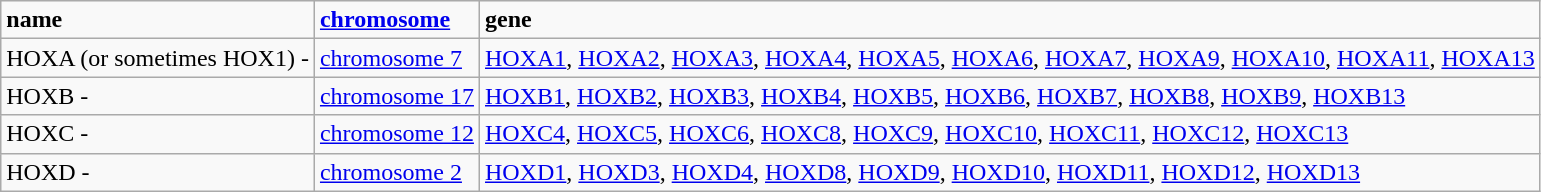<table class="wikitable">
<tr>
<td><strong>name</strong></td>
<td><strong><a href='#'>chromosome</a></strong></td>
<td><strong>gene</strong></td>
</tr>
<tr>
<td>HOXA (or sometimes HOX1) - </td>
<td><a href='#'>chromosome 7</a></td>
<td><a href='#'>HOXA1</a>, <a href='#'>HOXA2</a>, <a href='#'>HOXA3</a>, <a href='#'>HOXA4</a>, <a href='#'>HOXA5</a>, <a href='#'>HOXA6</a>, <a href='#'>HOXA7</a>, <a href='#'>HOXA9</a>, <a href='#'>HOXA10</a>, <a href='#'>HOXA11</a>, <a href='#'>HOXA13</a></td>
</tr>
<tr>
<td>HOXB - </td>
<td><a href='#'>chromosome 17</a></td>
<td><a href='#'>HOXB1</a>, <a href='#'>HOXB2</a>, <a href='#'>HOXB3</a>, <a href='#'>HOXB4</a>, <a href='#'>HOXB5</a>, <a href='#'>HOXB6</a>, <a href='#'>HOXB7</a>, <a href='#'>HOXB8</a>, <a href='#'>HOXB9</a>, <a href='#'>HOXB13</a></td>
</tr>
<tr>
<td>HOXC - </td>
<td><a href='#'>chromosome 12</a></td>
<td><a href='#'>HOXC4</a>, <a href='#'>HOXC5</a>, <a href='#'>HOXC6</a>, <a href='#'>HOXC8</a>, <a href='#'>HOXC9</a>, <a href='#'>HOXC10</a>, <a href='#'>HOXC11</a>, <a href='#'>HOXC12</a>, <a href='#'>HOXC13</a></td>
</tr>
<tr>
<td>HOXD - </td>
<td><a href='#'>chromosome 2</a></td>
<td><a href='#'>HOXD1</a>, <a href='#'>HOXD3</a>, <a href='#'>HOXD4</a>, <a href='#'>HOXD8</a>, <a href='#'>HOXD9</a>, <a href='#'>HOXD10</a>, <a href='#'>HOXD11</a>, <a href='#'>HOXD12</a>, <a href='#'>HOXD13</a></td>
</tr>
</table>
